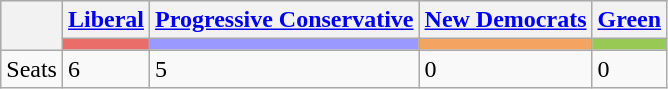<table class="wikitable">
<tr style="background-color:#E9E9E9" |>
<th rowspan="2"></th>
<th><a href='#'>Liberal</a></th>
<th><a href='#'>Progressive Conservative</a></th>
<th><a href='#'>New Democrats</a></th>
<th><a href='#'>Green</a></th>
</tr>
<tr>
<th style="background-color:#EA6D6A;"></th>
<th style="background-color:#9999FF;"></th>
<th style="background-color:#F4A460;"></th>
<th style="background-color:#99C955;"></th>
</tr>
<tr>
<td>Seats</td>
<td>6</td>
<td>5</td>
<td>0</td>
<td>0</td>
</tr>
</table>
